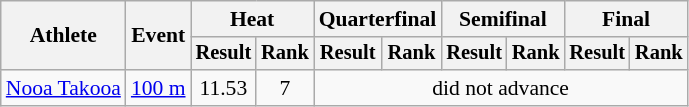<table class="wikitable" style="font-size:90%">
<tr>
<th rowspan="2">Athlete</th>
<th rowspan="2">Event</th>
<th colspan="2">Heat</th>
<th colspan="2">Quarterfinal</th>
<th colspan="2">Semifinal</th>
<th colspan="2">Final</th>
</tr>
<tr style="font-size:95%">
<th>Result</th>
<th>Rank</th>
<th>Result</th>
<th>Rank</th>
<th>Result</th>
<th>Rank</th>
<th>Result</th>
<th>Rank</th>
</tr>
<tr align=center>
<td align=left><a href='#'>Nooa Takooa</a></td>
<td align=left><a href='#'>100 m</a></td>
<td>11.53</td>
<td>7</td>
<td colspan=6>did not advance</td>
</tr>
</table>
